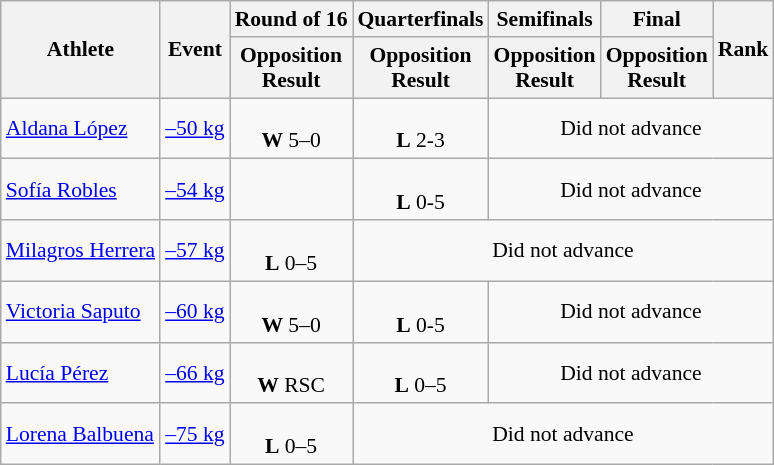<table class=wikitable style=font-size:90%;text-align:center>
<tr>
<th rowspan=2>Athlete</th>
<th rowspan=2>Event</th>
<th>Round of 16</th>
<th>Quarterfinals</th>
<th>Semifinals</th>
<th>Final</th>
<th rowspan="2">Rank</th>
</tr>
<tr>
<th>Opposition<br>Result</th>
<th>Opposition<br>Result</th>
<th>Opposition<br>Result</th>
<th>Opposition<br>Result</th>
</tr>
<tr align=center>
<td align=left><a href='#'>Aldana López</a></td>
<td align=left><a href='#'>–50 kg</a></td>
<td><br><strong>W</strong> 5–0</td>
<td><br><strong>L</strong> 2-3</td>
<td colspan=3>Did not advance</td>
</tr>
<tr>
<td align=left><a href='#'>Sofía Robles</a></td>
<td align=left><a href='#'>–54 kg</a></td>
<td></td>
<td><br><strong>L</strong> 0-5</td>
<td colspan=3>Did not advance</td>
</tr>
<tr>
<td align=left><a href='#'>Milagros Herrera</a></td>
<td align=left><a href='#'>–57 kg</a></td>
<td><br><strong>L</strong> 0–5</td>
<td colspan=4>Did not advance</td>
</tr>
<tr>
<td align=left><a href='#'>Victoria Saputo</a></td>
<td align=left><a href='#'>–60 kg</a></td>
<td><br><strong>W</strong> 5–0</td>
<td><br><strong>L</strong> 0-5</td>
<td colspan=3>Did not advance</td>
</tr>
<tr>
<td align=left><a href='#'>Lucía Pérez</a></td>
<td align=left><a href='#'>–66 kg</a></td>
<td><br><strong>W</strong> RSC</td>
<td><br><strong>L</strong> 0–5</td>
<td colspan=3>Did not advance</td>
</tr>
<tr>
<td align=left><a href='#'>Lorena Balbuena</a></td>
<td align=left><a href='#'>–75 kg</a></td>
<td><br><strong>L</strong> 0–5</td>
<td colspan=4>Did not advance</td>
</tr>
</table>
